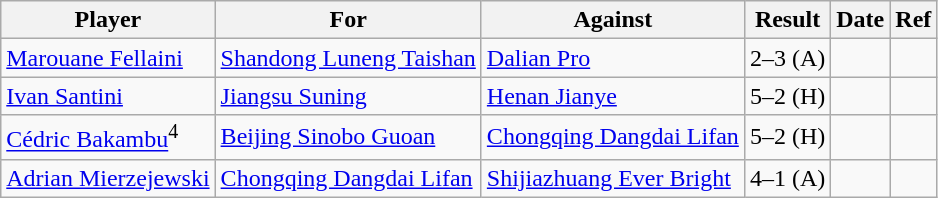<table class="wikitable">
<tr>
<th>Player</th>
<th>For</th>
<th>Against</th>
<th style="text-align:center">Result</th>
<th>Date</th>
<th>Ref</th>
</tr>
<tr>
<td> <a href='#'>Marouane Fellaini</a></td>
<td><a href='#'>Shandong Luneng Taishan</a></td>
<td><a href='#'>Dalian Pro</a></td>
<td align="center">2–3 (A)</td>
<td></td>
<td></td>
</tr>
<tr>
<td> <a href='#'>Ivan Santini</a></td>
<td><a href='#'>Jiangsu Suning</a></td>
<td><a href='#'>Henan Jianye</a></td>
<td align="center">5–2 (H)</td>
<td></td>
<td></td>
</tr>
<tr>
<td> <a href='#'>Cédric Bakambu</a><sup>4</sup></td>
<td><a href='#'>Beijing Sinobo Guoan</a></td>
<td><a href='#'>Chongqing Dangdai Lifan</a></td>
<td align="center">5–2 (H)</td>
<td></td>
<td></td>
</tr>
<tr>
<td> <a href='#'>Adrian Mierzejewski</a></td>
<td><a href='#'>Chongqing Dangdai Lifan</a></td>
<td><a href='#'>Shijiazhuang Ever Bright</a></td>
<td align="center">4–1 (A)</td>
<td></td>
<td></td>
</tr>
</table>
